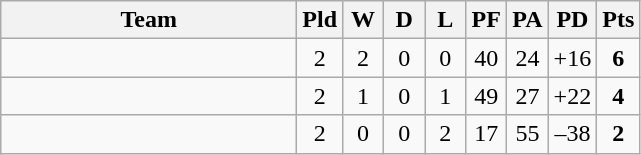<table class="wikitable" style="text-align:center;">
<tr>
<th width=190>Team</th>
<th width=20 abbr="Played">Pld</th>
<th width=20 abbr="Won">W</th>
<th width=20 abbr="Drawn">D</th>
<th width=20 abbr="Lost">L</th>
<th width=20 abbr="Points for">PF</th>
<th width=20 abbr="Points against">PA</th>
<th width=25 abbr="Points difference">PD</th>
<th width=20 abbr="Points">Pts</th>
</tr>
<tr>
<td align=left></td>
<td>2</td>
<td>2</td>
<td>0</td>
<td>0</td>
<td>40</td>
<td>24</td>
<td>+16</td>
<td><strong>6</strong></td>
</tr>
<tr>
<td align=left></td>
<td>2</td>
<td>1</td>
<td>0</td>
<td>1</td>
<td>49</td>
<td>27</td>
<td>+22</td>
<td><strong>4</strong></td>
</tr>
<tr>
<td align=left></td>
<td>2</td>
<td>0</td>
<td>0</td>
<td>2</td>
<td>17</td>
<td>55</td>
<td>–38</td>
<td><strong>2</strong></td>
</tr>
</table>
